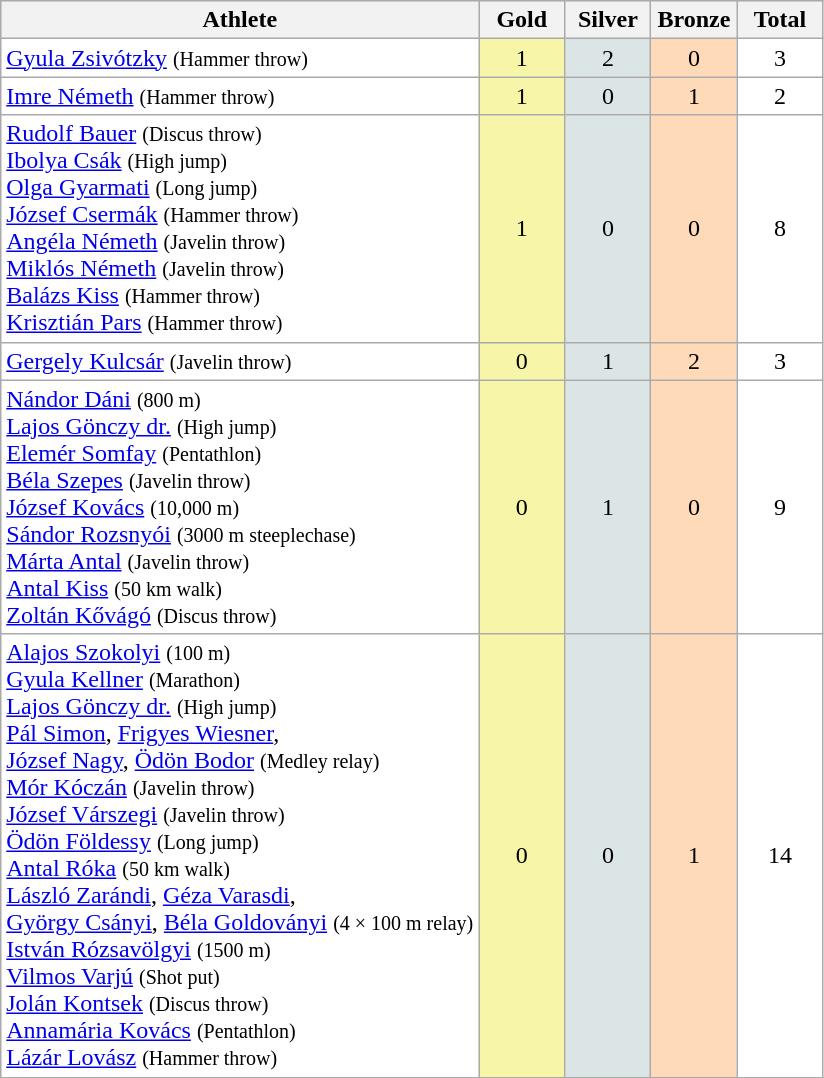<table class=wikitable style="border:1px solid #AAAAAA">
<tr bgcolor="#EFEFEF">
<th>Athlete</th>
<th width=50>Gold</th>
<th width=50>Silver</th>
<th width=50>Bronze</th>
<th width=50>Total</th>
</tr>
<tr align="center" bgcolor="#FFFFFF">
<td align="left"><a href='#'>Gyula Zsivótzky</a> <small>(Hammer throw)</small></td>
<td style="background:#F7F6A8;">1</td>
<td style="background:#DCE5E5;">2</td>
<td style="background:#FFDAB9;">0</td>
<td>3</td>
</tr>
<tr align="center" bgcolor="#FFFFFF">
<td align="left"><a href='#'>Imre Németh</a> <small>(Hammer throw)</small></td>
<td style="background:#F7F6A8;">1</td>
<td style="background:#DCE5E5;">0</td>
<td style="background:#FFDAB9;">1</td>
<td>2</td>
</tr>
<tr align="center" bgcolor="#FFFFFF">
<td align="left"><a href='#'>Rudolf Bauer</a> <small>(Discus throw)</small><br><a href='#'>Ibolya Csák</a> <small>(High jump)</small><br><a href='#'>Olga Gyarmati</a> <small>(Long jump)</small><br><a href='#'>József Csermák</a> <small>(Hammer throw)</small><br><a href='#'>Angéla Németh</a> <small>(Javelin throw)</small><br><a href='#'>Miklós Németh</a> <small>(Javelin throw)</small><br><a href='#'>Balázs Kiss</a> <small>(Hammer throw)</small><br><a href='#'>Krisztián Pars</a> <small>(Hammer throw)</small></td>
<td style="background:#F7F6A8;">1</td>
<td style="background:#DCE5E5;">0</td>
<td style="background:#FFDAB9;">0</td>
<td>8</td>
</tr>
<tr align="center" bgcolor="#FFFFFF">
<td align="left"><a href='#'>Gergely Kulcsár</a> <small>(Javelin throw)</small></td>
<td style="background:#F7F6A8;">0</td>
<td style="background:#DCE5E5;">1</td>
<td style="background:#FFDAB9;">2</td>
<td>3</td>
</tr>
<tr align="center" bgcolor="#FFFFFF">
<td align="left"><a href='#'>Nándor Dáni</a> <small>(800 m)</small><br><a href='#'>Lajos Gönczy dr.</a> <small>(High jump)</small><br><a href='#'>Elemér Somfay</a> <small>(Pentathlon)</small><br><a href='#'>Béla Szepes</a> <small>(Javelin throw)</small><br><a href='#'>József Kovács</a> <small>(10,000 m)</small><br><a href='#'>Sándor Rozsnyói</a> <small>(3000 m steeplechase)</small><br><a href='#'>Márta Antal</a> <small>(Javelin throw)</small><br><a href='#'>Antal Kiss</a> <small>(50 km walk)</small><br><a href='#'>Zoltán Kővágó</a> <small>(Discus throw)</small></td>
<td style="background:#F7F6A8;">0</td>
<td style="background:#DCE5E5;">1</td>
<td style="background:#FFDAB9;">0</td>
<td>9</td>
</tr>
<tr align="center" bgcolor="#FFFFFF">
<td align="left"><a href='#'>Alajos Szokolyi</a> <small>(100 m)</small><br><a href='#'>Gyula Kellner</a> <small>(Marathon)</small><br><a href='#'>Lajos Gönczy dr.</a> <small>(High jump)</small><br><a href='#'>Pál Simon</a>, <a href='#'>Frigyes Wiesner</a>,<br><a href='#'>József Nagy</a>, <a href='#'>Ödön Bodor</a> <small>(Medley relay)</small><br><a href='#'>Mór Kóczán</a> <small>(Javelin throw)</small><br><a href='#'>József Várszegi</a> <small>(Javelin throw)</small><br><a href='#'>Ödön Földessy</a> <small>(Long jump)</small><br><a href='#'>Antal Róka</a> <small>(50 km walk)</small><br><a href='#'>László Zarándi</a>, <a href='#'>Géza Varasdi</a>,<br><a href='#'>György Csányi</a>, <a href='#'>Béla Goldoványi</a> <small>(4 × 100 m relay)</small><br><a href='#'>István Rózsavölgyi</a> <small>(1500 m)</small><br><a href='#'>Vilmos Varjú</a> <small>(Shot put)</small><br><a href='#'>Jolán Kontsek</a> <small>(Discus throw)</small><br><a href='#'>Annamária Kovács</a> <small>(Pentathlon)</small><br><a href='#'>Lázár Lovász</a> <small>(Hammer throw)</small></td>
<td style="background:#F7F6A8;">0</td>
<td style="background:#DCE5E5;">0</td>
<td style="background:#FFDAB9;">1</td>
<td>14</td>
</tr>
</table>
